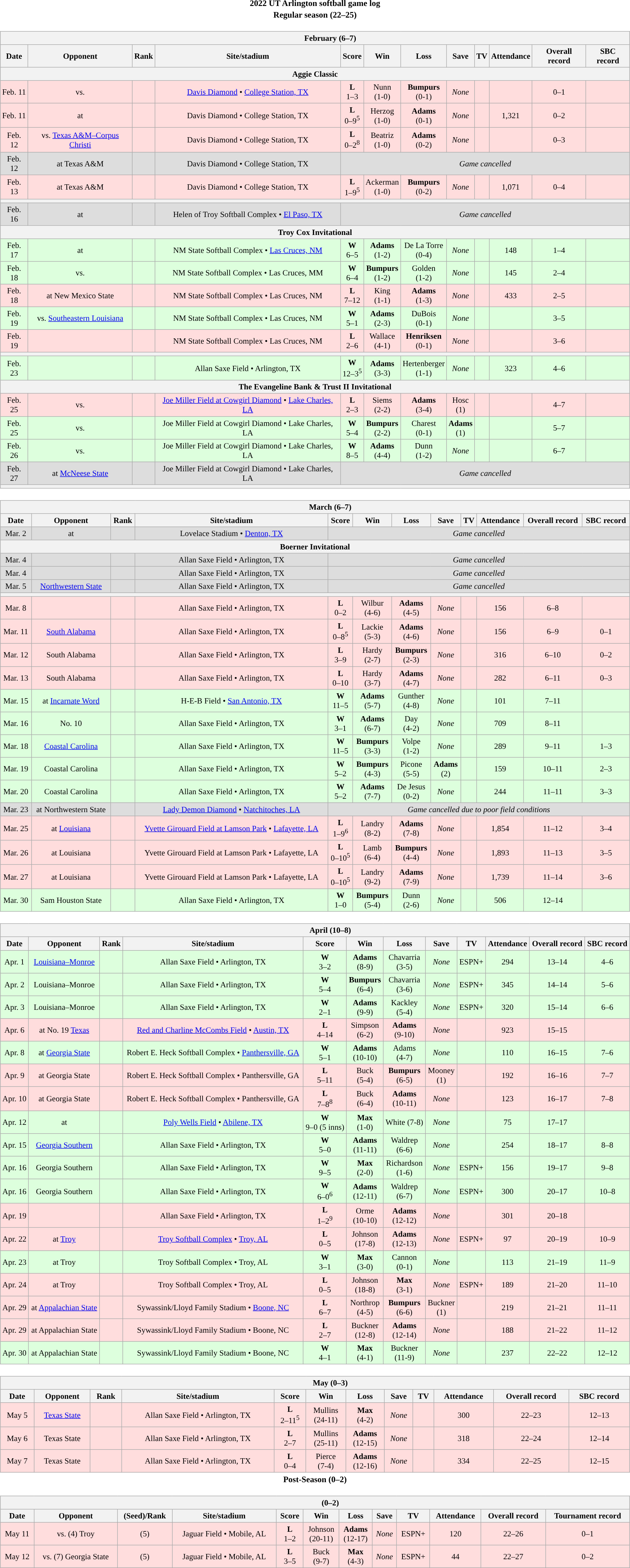<table class="toccolours" width=95% style="clear:both; margin:1.5em auto; text-align:center;">
<tr>
<th colspan=2>2022 UT Arlington softball game log</th>
</tr>
<tr>
<th colspan=2>Regular season (22–25)</th>
</tr>
<tr valign="top">
<td><br><table class="wikitable collapsible" style="margin:auto; width:100%; text-align:center; font-size:95%">
<tr>
<th colspan=12 style="padding-left:4em;">February (6–7)</th>
</tr>
<tr>
<th>Date</th>
<th>Opponent</th>
<th>Rank</th>
<th>Site/stadium</th>
<th>Score</th>
<th>Win</th>
<th>Loss</th>
<th>Save</th>
<th>TV</th>
<th>Attendance</th>
<th>Overall record</th>
<th>SBC record</th>
</tr>
<tr>
<th colspan=12>Aggie Classic</th>
</tr>
<tr align="center" bgcolor=#ffdddd>
<td>Feb. 11</td>
<td>vs. </td>
<td></td>
<td><a href='#'>Davis Diamond</a> • <a href='#'>College Station, TX</a></td>
<td><strong>L</strong><br>1–3</td>
<td>Nunn<br>(1-0)</td>
<td><strong>Bumpurs</strong><br>(0-1)</td>
<td><em>None</em></td>
<td></td>
<td></td>
<td>0–1</td>
<td></td>
</tr>
<tr align="center" bgcolor=#ffdddd>
<td>Feb. 11</td>
<td>at </td>
<td></td>
<td>Davis Diamond • College Station, TX</td>
<td><strong>L</strong><br>0–9<sup>5</sup></td>
<td>Herzog<br>(1-0)</td>
<td><strong>Adams</strong><br>(0-1)</td>
<td><em>None</em></td>
<td></td>
<td>1,321</td>
<td>0–2</td>
<td></td>
</tr>
<tr align="center" bgcolor=#ffdddd>
<td>Feb. 12</td>
<td>vs. <a href='#'>Texas A&M–Corpus Christi</a></td>
<td></td>
<td>Davis Diamond • College Station, TX</td>
<td><strong>L</strong><br>0–2<sup>8</sup></td>
<td>Beatriz<br>(1-0)</td>
<td><strong>Adams</strong><br>(0-2)</td>
<td><em>None</em></td>
<td></td>
<td></td>
<td>0–3</td>
<td></td>
</tr>
<tr align="center" bgcolor=#dddddd>
<td>Feb. 12</td>
<td>at Texas A&M</td>
<td></td>
<td>Davis Diamond • College Station, TX</td>
<td colspan=12><em>Game cancelled</em></td>
</tr>
<tr align="center" bgcolor=#ffdddd>
<td>Feb. 13</td>
<td>at Texas A&M</td>
<td></td>
<td>Davis Diamond • College Station, TX</td>
<td><strong>L</strong><br>1–9<sup>5</sup></td>
<td>Ackerman<br>(1-0)</td>
<td><strong>Bumpurs</strong><br>(0-2)</td>
<td><em>None</em></td>
<td></td>
<td>1,071</td>
<td>0–4</td>
<td></td>
</tr>
<tr>
<th colspan=12></th>
</tr>
<tr align="center" bgcolor=#dddddd>
<td>Feb. 16</td>
<td>at </td>
<td></td>
<td>Helen of Troy Softball Complex • <a href='#'>El Paso, TX</a></td>
<td colspan=12><em>Game cancelled</em></td>
</tr>
<tr>
<th colspan=12>Troy Cox Invitational</th>
</tr>
<tr align="center" bgcolor=#ddffdd>
<td>Feb. 17</td>
<td>at </td>
<td></td>
<td>NM State Softball Complex • <a href='#'>Las Cruces, NM</a></td>
<td><strong>W</strong><br>6–5</td>
<td><strong>Adams</strong><br>(1-2)</td>
<td>De La Torre<br>(0-4)</td>
<td><em>None</em></td>
<td></td>
<td>148</td>
<td>1–4</td>
<td></td>
</tr>
<tr align="center" bgcolor=#ddffdd>
<td>Feb. 18</td>
<td>vs. </td>
<td></td>
<td>NM State Softball Complex • Las Cruces, MM</td>
<td><strong>W</strong><br>6–4</td>
<td><strong>Bumpurs</strong><br>(1-2)</td>
<td>Golden<br>(1-2)</td>
<td><em>None</em></td>
<td></td>
<td>145</td>
<td>2–4</td>
<td></td>
</tr>
<tr align="center" bgcolor=#ffdddd>
<td>Feb. 18</td>
<td>at New Mexico State</td>
<td></td>
<td>NM State Softball Complex • Las Cruces, NM</td>
<td><strong>L</strong><br>7–12</td>
<td>King<br>(1-1)</td>
<td><strong>Adams</strong><br>(1-3)</td>
<td><em>None</em></td>
<td></td>
<td>433</td>
<td>2–5</td>
<td></td>
</tr>
<tr align="center" bgcolor=#ddffdd>
<td>Feb. 19</td>
<td>vs. <a href='#'>Southeastern Louisiana</a></td>
<td></td>
<td>NM State Softball Complex • Las Cruces, NM</td>
<td><strong>W</strong><br>5–1</td>
<td><strong>Adams</strong><br>(2-3)</td>
<td>DuBois<br>(0-1)</td>
<td><em>None</em></td>
<td></td>
<td></td>
<td>3–5</td>
<td></td>
</tr>
<tr align="center" bgcolor=#ffdddd>
<td>Feb. 19</td>
<td></td>
<td></td>
<td>NM State Softball Complex • Las Cruces, NM</td>
<td><strong>L</strong><br>2–6</td>
<td>Wallace<br>(4-1)</td>
<td><strong>Henriksen</strong><br>(0-1)</td>
<td><em>None</em></td>
<td></td>
<td></td>
<td>3–6</td>
<td></td>
</tr>
<tr>
<th colspan=12></th>
</tr>
<tr align="center" bgcolor=#ddffdd>
<td>Feb. 23</td>
<td></td>
<td></td>
<td>Allan Saxe Field • Arlington, TX</td>
<td><strong>W</strong><br>12–3<sup>5</sup></td>
<td><strong>Adams</strong><br>(3-3)</td>
<td>Hertenberger<br>(1-1)</td>
<td><em>None</em></td>
<td></td>
<td>323</td>
<td>4–6</td>
<td></td>
</tr>
<tr>
<th colspan=12>The Evangeline Bank & Trust II Invitational</th>
</tr>
<tr align="center" bgcolor=#ffdddd>
<td>Feb. 25</td>
<td>vs. </td>
<td></td>
<td><a href='#'>Joe Miller Field at Cowgirl Diamond</a> • <a href='#'>Lake Charles, LA</a></td>
<td><strong>L</strong><br>2–3</td>
<td>Siems<br>(2-2)</td>
<td><strong>Adams</strong><br>(3-4)</td>
<td>Hosc<br>(1)</td>
<td></td>
<td></td>
<td>4–7</td>
<td></td>
</tr>
<tr align="center" bgcolor=#ddffdd>
<td>Feb. 25</td>
<td>vs. </td>
<td></td>
<td>Joe Miller Field at Cowgirl Diamond • Lake Charles, LA</td>
<td><strong>W</strong><br>5–4</td>
<td><strong>Bumpurs</strong><br>(2-2)</td>
<td>Charest<br>(0-1)</td>
<td><strong>Adams</strong><br>(1)</td>
<td></td>
<td></td>
<td>5–7</td>
<td></td>
</tr>
<tr align="center" bgcolor=#ddffdd>
<td>Feb. 26</td>
<td>vs. </td>
<td></td>
<td>Joe Miller Field at Cowgirl Diamond • Lake Charles, LA</td>
<td><strong>W</strong><br>8–5</td>
<td><strong>Adams</strong><br>(4-4)</td>
<td>Dunn<br>(1-2)</td>
<td><em>None</em></td>
<td></td>
<td></td>
<td>6–7</td>
<td></td>
</tr>
<tr align="center" bgcolor=#dddddd>
<td>Feb. 27</td>
<td>at <a href='#'>McNeese State</a></td>
<td></td>
<td>Joe Miller Field at Cowgirl Diamond • Lake Charles, LA</td>
<td colspan=8><em>Game cancelled</em></td>
</tr>
<tr>
<th colspan=12></th>
</tr>
</table>
</td>
</tr>
<tr>
<td><br><table class="wikitable collapsible " style="margin:auto; width:100%; text-align:center; font-size:95%">
<tr>
<th colspan=12 style="padding-left:4em;">March (6–7)</th>
</tr>
<tr>
<th>Date</th>
<th>Opponent</th>
<th>Rank</th>
<th>Site/stadium</th>
<th>Score</th>
<th>Win</th>
<th>Loss</th>
<th>Save</th>
<th>TV</th>
<th>Attendance</th>
<th>Overall record</th>
<th>SBC record</th>
</tr>
<tr align="center" bgcolor=#dddddd>
<td>Mar. 2</td>
<td>at </td>
<td></td>
<td>Lovelace Stadium • <a href='#'>Denton, TX</a></td>
<td colspan=8><em>Game cancelled</em></td>
</tr>
<tr>
<th colspan=12>Boerner Invitational</th>
</tr>
<tr align="center" bgcolor=#dddddd>
<td>Mar. 4</td>
<td></td>
<td></td>
<td>Allan Saxe Field • Arlington, TX</td>
<td colspan=8><em>Game cancelled</em></td>
</tr>
<tr align="center" bgcolor=#dddddd>
<td>Mar. 4</td>
<td></td>
<td></td>
<td>Allan Saxe Field • Arlington, TX</td>
<td colspan=8><em>Game cancelled</em></td>
</tr>
<tr align="center" bgcolor=#dddddd>
<td>Mar. 5</td>
<td><a href='#'>Northwestern State</a></td>
<td></td>
<td>Allan Saxe Field • Arlington, TX</td>
<td colspan=8><em>Game cancelled</em></td>
</tr>
<tr>
<th colspan=12></th>
</tr>
<tr align="center" bgcolor=#ffdddd>
<td>Mar. 8</td>
<td></td>
<td></td>
<td>Allan Saxe Field • Arlington, TX</td>
<td><strong>L</strong><br>0–2</td>
<td>Wilbur<br>(4-6)</td>
<td><strong>Adams</strong><br>(4-5)</td>
<td><em>None</em></td>
<td></td>
<td>156</td>
<td>6–8</td>
<td></td>
</tr>
<tr align="center" bgcolor=#ffdddd>
<td>Mar. 11</td>
<td><a href='#'>South Alabama</a></td>
<td></td>
<td>Allan Saxe Field • Arlington, TX</td>
<td><strong>L</strong><br>0–8<sup>5</sup></td>
<td>Lackie<br>(5-3)</td>
<td><strong>Adams</strong><br>(4-6)</td>
<td><em>None</em></td>
<td></td>
<td>156</td>
<td>6–9</td>
<td>0–1</td>
</tr>
<tr align="center" bgcolor=#ffdddd>
<td>Mar. 12</td>
<td>South Alabama</td>
<td></td>
<td>Allan Saxe Field • Arlington, TX</td>
<td><strong>L</strong><br>3–9</td>
<td>Hardy<br>(2-7)</td>
<td><strong>Bumpurs</strong><br>(2-3)</td>
<td><em>None</em></td>
<td></td>
<td>316</td>
<td>6–10</td>
<td>0–2</td>
</tr>
<tr align="center" bgcolor=#ffdddd>
<td>Mar. 13</td>
<td>South Alabama</td>
<td></td>
<td>Allan Saxe Field • Arlington, TX</td>
<td><strong>L</strong><br>0–10</td>
<td>Hardy<br>(3-7)</td>
<td><strong>Adams</strong><br>(4-7)</td>
<td><em>None</em></td>
<td></td>
<td>282</td>
<td>6–11</td>
<td>0–3</td>
</tr>
<tr align="center" bgcolor=#ddffdd>
<td>Mar. 15</td>
<td>at <a href='#'>Incarnate Word</a></td>
<td></td>
<td>H-E-B Field • <a href='#'>San Antonio, TX</a></td>
<td><strong>W</strong><br>11–5</td>
<td><strong>Adams</strong><br>(5-7)</td>
<td>Gunther<br>(4-8)</td>
<td><em>None</em></td>
<td></td>
<td>101</td>
<td>7–11</td>
<td></td>
</tr>
<tr align="center" bgcolor=#ddffdd>
<td>Mar. 16</td>
<td>No. 10 </td>
<td></td>
<td>Allan Saxe Field • Arlington, TX</td>
<td><strong>W</strong><br>3–1</td>
<td><strong>Adams</strong><br>(6-7)</td>
<td>Day<br>(4-2)</td>
<td><em>None</em></td>
<td></td>
<td>709</td>
<td>8–11</td>
<td></td>
</tr>
<tr align="center" bgcolor=#ddffdd>
<td>Mar. 18</td>
<td><a href='#'>Coastal Carolina</a></td>
<td></td>
<td>Allan Saxe Field • Arlington, TX</td>
<td><strong>W</strong><br>11–5</td>
<td><strong>Bumpurs</strong><br>(3-3)</td>
<td>Volpe<br>(1-2)</td>
<td><em>None</em></td>
<td></td>
<td>289</td>
<td>9–11</td>
<td>1–3</td>
</tr>
<tr align="center" bgcolor=#ddffdd>
<td>Mar. 19</td>
<td>Coastal Carolina</td>
<td></td>
<td>Allan Saxe Field • Arlington, TX</td>
<td><strong>W</strong><br>5–2</td>
<td><strong>Bumpurs</strong><br>(4-3)</td>
<td>Picone<br>(5-5)</td>
<td><strong>Adams</strong><br>(2)</td>
<td></td>
<td>159</td>
<td>10–11</td>
<td>2–3</td>
</tr>
<tr align="center" bgcolor=#ddffdd>
<td>Mar. 20</td>
<td>Coastal Carolina</td>
<td></td>
<td>Allan Saxe Field • Arlington, TX</td>
<td><strong>W</strong><br>5–2</td>
<td><strong>Adams</strong><br>(7-7)</td>
<td>De Jesus<br>(0-2)</td>
<td><em>None</em></td>
<td></td>
<td>244</td>
<td>11–11</td>
<td>3–3</td>
</tr>
<tr align="center" bgcolor=#dddddd>
<td>Mar. 23</td>
<td>at Northwestern State</td>
<td></td>
<td><a href='#'>Lady Demon Diamond</a> • <a href='#'>Natchitoches, LA</a></td>
<td colspan=8><em>Game cancelled due to poor field conditions</em></td>
</tr>
<tr align="center" bgcolor=#ffdddd>
<td>Mar. 25</td>
<td>at <a href='#'>Louisiana</a></td>
<td></td>
<td><a href='#'>Yvette Girouard Field at Lamson Park</a> • <a href='#'>Lafayette, LA</a></td>
<td><strong>L</strong><br>1–9<sup>6</sup></td>
<td>Landry<br>(8-2)</td>
<td><strong>Adams</strong><br>(7-8)</td>
<td><em>None</em></td>
<td></td>
<td>1,854</td>
<td>11–12</td>
<td>3–4</td>
</tr>
<tr align="center" bgcolor=#ffdddd>
<td>Mar. 26</td>
<td>at Louisiana</td>
<td></td>
<td>Yvette Girouard Field at Lamson Park • Lafayette, LA</td>
<td><strong>L</strong><br>0–10<sup>5</sup></td>
<td>Lamb<br>(6-4)</td>
<td><strong>Bumpurs</strong><br>(4-4)</td>
<td><em>None</em></td>
<td></td>
<td>1,893</td>
<td>11–13</td>
<td>3–5</td>
</tr>
<tr align="center" bgcolor=#ffdddd>
<td>Mar. 27</td>
<td>at Louisiana</td>
<td></td>
<td>Yvette Girouard Field at Lamson Park • Lafayette, LA</td>
<td><strong>L</strong><br>0–10<sup>5</sup></td>
<td>Landry<br>(9-2)</td>
<td><strong>Adams</strong><br>(7-9)</td>
<td><em>None</em></td>
<td></td>
<td>1,739</td>
<td>11–14</td>
<td>3–6</td>
</tr>
<tr align="center" bgcolor=#ddffdd>
<td>Mar. 30</td>
<td>Sam Houston State</td>
<td></td>
<td>Allan Saxe Field • Arlington, TX</td>
<td><strong>W</strong><br>1–0</td>
<td><strong>Bumpurs</strong><br>(5-4)</td>
<td>Dunn<br>(2-6)</td>
<td><em>None</em></td>
<td></td>
<td>506</td>
<td>12–14</td>
<td></td>
</tr>
</table>
</td>
</tr>
<tr>
<td><br><table class="wikitable collapsible " style="margin:auto; width:100%; text-align:center; font-size:95%">
<tr>
<th colspan=12 style="padding-left:4em;">April (10–8)</th>
</tr>
<tr>
<th>Date</th>
<th>Opponent</th>
<th>Rank</th>
<th>Site/stadium</th>
<th>Score</th>
<th>Win</th>
<th>Loss</th>
<th>Save</th>
<th>TV</th>
<th>Attendance</th>
<th>Overall record</th>
<th>SBC record</th>
</tr>
<tr align="center" bgcolor=#ddffdd>
<td>Apr. 1</td>
<td><a href='#'>Louisiana–Monroe</a></td>
<td></td>
<td>Allan Saxe Field • Arlington, TX</td>
<td><strong>W</strong><br>3–2</td>
<td><strong>Adams</strong><br>(8-9)</td>
<td>Chavarria<br>(3-5)</td>
<td><em>None</em></td>
<td>ESPN+</td>
<td>294</td>
<td>13–14</td>
<td>4–6</td>
</tr>
<tr align="center" bgcolor=#ddffdd>
<td>Apr. 2</td>
<td>Louisiana–Monroe</td>
<td></td>
<td>Allan Saxe Field • Arlington, TX</td>
<td><strong>W</strong><br>5–4</td>
<td><strong>Bumpurs</strong><br>(6-4)</td>
<td>Chavarria<br>(3-6)</td>
<td><em>None</em></td>
<td>ESPN+</td>
<td>345</td>
<td>14–14</td>
<td>5–6</td>
</tr>
<tr align="center" bgcolor=#ddffdd>
<td>Apr. 3</td>
<td>Louisiana–Monroe</td>
<td></td>
<td>Allan Saxe Field • Arlington, TX</td>
<td><strong>W</strong><br>2–1</td>
<td><strong>Adams</strong><br>(9-9)</td>
<td>Kackley<br>(5-4)</td>
<td><em>None</em></td>
<td>ESPN+</td>
<td>320</td>
<td>15–14</td>
<td>6–6</td>
</tr>
<tr align="center" bgcolor=#ffdddd>
<td>Apr. 6</td>
<td>at No. 19 <a href='#'>Texas</a></td>
<td></td>
<td><a href='#'>Red and Charline McCombs Field</a> • <a href='#'>Austin, TX</a></td>
<td><strong>L</strong><br>4–14</td>
<td>Simpson<br>(6-2)</td>
<td><strong>Adams</strong><br>(9-10)</td>
<td><em>None</em></td>
<td></td>
<td>923</td>
<td>15–15</td>
<td></td>
</tr>
<tr align="center" bgcolor=#ddffdd>
<td>Apr. 8</td>
<td>at <a href='#'>Georgia State</a></td>
<td></td>
<td>Robert E. Heck Softball Complex • <a href='#'>Panthersville, GA</a></td>
<td><strong>W</strong><br>5–1</td>
<td><strong>Adams</strong><br>(10-10)</td>
<td>Adams<br>(4-7)</td>
<td><em>None</em></td>
<td></td>
<td>110</td>
<td>16–15</td>
<td>7–6</td>
</tr>
<tr align="center" bgcolor=#ffdddd>
<td>Apr. 9</td>
<td>at Georgia State</td>
<td></td>
<td>Robert E. Heck Softball Complex • Panthersville, GA</td>
<td><strong>L</strong><br>5–11</td>
<td>Buck<br>(5-4)</td>
<td><strong>Bumpurs</strong><br>(6-5)</td>
<td>Mooney<br>(1)</td>
<td></td>
<td>192</td>
<td>16–16</td>
<td>7–7</td>
</tr>
<tr align="center" bgcolor=#ffdddd>
<td>Apr. 10</td>
<td>at Georgia State</td>
<td></td>
<td>Robert E. Heck Softball Complex • Panthersville, GA</td>
<td><strong>L</strong><br>7–8<sup>8</sup></td>
<td>Buck<br>(6-4)</td>
<td><strong>Adams</strong><br>(10-11)</td>
<td><em>None</em></td>
<td></td>
<td>123</td>
<td>16–17</td>
<td>7–8</td>
</tr>
<tr align="center" bgcolor=#ddffdd>
<td>Apr. 12</td>
<td>at </td>
<td></td>
<td><a href='#'>Poly Wells Field</a> • <a href='#'>Abilene, TX</a></td>
<td><strong>W</strong><br>9–0 (5 inns)</td>
<td><strong>Max</strong><br>(1-0)</td>
<td>White (7-8)</td>
<td><em>None</em></td>
<td></td>
<td>75</td>
<td>17–17</td>
<td></td>
</tr>
<tr align="center" bgcolor=#ddffdd>
<td>Apr. 15</td>
<td><a href='#'>Georgia Southern</a></td>
<td></td>
<td>Allan Saxe Field • Arlington, TX</td>
<td><strong>W</strong><br>5–0</td>
<td><strong>Adams</strong><br>(11-11)</td>
<td>Waldrep<br>(6-6)</td>
<td><em>None</em></td>
<td></td>
<td>254</td>
<td>18–17</td>
<td>8–8</td>
</tr>
<tr align="center" bgcolor=#ddffdd>
<td>Apr. 16</td>
<td>Georgia Southern</td>
<td></td>
<td>Allan Saxe Field • Arlington, TX</td>
<td><strong>W</strong><br>9–5</td>
<td><strong>Max</strong><br>(2-0)</td>
<td>Richardson<br>(1-6)</td>
<td><em>None</em></td>
<td>ESPN+</td>
<td>156</td>
<td>19–17</td>
<td>9–8</td>
</tr>
<tr align="center" bgcolor=#ddffdd>
<td>Apr. 16</td>
<td>Georgia Southern</td>
<td></td>
<td>Allan Saxe Field • Arlington, TX</td>
<td><strong>W</strong><br>6–0<sup>6</sup></td>
<td><strong>Adams</strong><br>(12-11)</td>
<td>Waldrep<br>(6-7)</td>
<td><em>None</em></td>
<td>ESPN+</td>
<td>300</td>
<td>20–17</td>
<td>10–8</td>
</tr>
<tr align="center" bgcolor=#ffdddd>
<td>Apr. 19</td>
<td></td>
<td></td>
<td>Allan Saxe Field • Arlington, TX</td>
<td><strong>L</strong><br>1–2<sup>9</sup></td>
<td>Orme<br>(10-10)</td>
<td><strong>Adams</strong><br>(12-12)</td>
<td><em>None</em></td>
<td></td>
<td>301</td>
<td>20–18</td>
<td></td>
</tr>
<tr align="center" bgcolor=#ffdddd>
<td>Apr. 22</td>
<td>at <a href='#'>Troy</a></td>
<td></td>
<td><a href='#'>Troy Softball Complex</a> • <a href='#'>Troy, AL</a></td>
<td><strong>L</strong><br>0–5</td>
<td>Johnson<br>(17-8)</td>
<td><strong>Adams</strong><br>(12-13)</td>
<td><em>None</em></td>
<td>ESPN+</td>
<td>97</td>
<td>20–19</td>
<td>10–9</td>
</tr>
<tr align="center" bgcolor=#ddffdd>
<td>Apr. 23</td>
<td>at Troy</td>
<td></td>
<td>Troy Softball Complex • Troy, AL</td>
<td><strong>W</strong><br>3–1</td>
<td><strong>Max</strong><br>(3-0)</td>
<td>Cannon<br>(0-1)</td>
<td><em>None</em></td>
<td></td>
<td>113</td>
<td>21–19</td>
<td>11–9</td>
</tr>
<tr align="center" bgcolor=#ffdddd>
<td>Apr. 24</td>
<td>at Troy</td>
<td></td>
<td>Troy Softball Complex • Troy, AL</td>
<td><strong>L</strong><br>0–5</td>
<td>Johnson<br>(18-8)</td>
<td><strong>Max</strong><br>(3-1)</td>
<td><em>None</em></td>
<td>ESPN+</td>
<td>189</td>
<td>21–20</td>
<td>11–10</td>
</tr>
<tr align="center" bgcolor=#ffdddd>
<td>Apr. 29</td>
<td>at <a href='#'>Appalachian State</a></td>
<td></td>
<td>Sywassink/Lloyd Family Stadium • <a href='#'>Boone, NC</a></td>
<td><strong>L</strong><br>6–7</td>
<td>Northrop<br>(4-5)</td>
<td><strong>Bumpurs</strong><br>(6-6)</td>
<td>Buckner<br>(1)</td>
<td></td>
<td>219</td>
<td>21–21</td>
<td>11–11</td>
</tr>
<tr align="center" bgcolor=#ffdddd>
<td>Apr. 29</td>
<td>at Appalachian State</td>
<td></td>
<td>Sywassink/Lloyd Family Stadium • Boone, NC</td>
<td><strong>L</strong><br>2–7</td>
<td>Buckner<br>(12-8)</td>
<td><strong>Adams</strong><br>(12-14)</td>
<td><em>None</em></td>
<td></td>
<td>188</td>
<td>21–22</td>
<td>11–12</td>
</tr>
<tr align="center" bgcolor=#ddffdd>
<td>Apr. 30</td>
<td>at Appalachian State</td>
<td></td>
<td>Sywassink/Lloyd Family Stadium • Boone, NC</td>
<td><strong>W</strong><br>4–1</td>
<td><strong>Max</strong><br>(4-1)</td>
<td>Buckner<br>(11-9)</td>
<td><em>None</em></td>
<td></td>
<td>237</td>
<td>22–22</td>
<td>12–12</td>
</tr>
</table>
</td>
</tr>
<tr>
<td><br><table class="wikitable collapsible " style="margin:auto; width:100%; text-align:center; font-size:95%">
<tr>
<th colspan=12 style="padding-left:4em;">May (0–3)</th>
</tr>
<tr>
<th>Date</th>
<th>Opponent</th>
<th>Rank</th>
<th>Site/stadium</th>
<th>Score</th>
<th>Win</th>
<th>Loss</th>
<th>Save</th>
<th>TV</th>
<th>Attendance</th>
<th>Overall record</th>
<th>SBC record</th>
</tr>
<tr align="center" bgcolor=#ffdddd>
<td>May 5</td>
<td><a href='#'>Texas State</a></td>
<td></td>
<td>Allan Saxe Field • Arlington, TX</td>
<td><strong>L</strong><br>2–11<sup>5</sup></td>
<td>Mullins<br>(24-11)</td>
<td><strong>Max</strong><br>(4-2)</td>
<td><em>None</em></td>
<td></td>
<td>300</td>
<td>22–23</td>
<td>12–13</td>
</tr>
<tr align="center" bgcolor=#ffdddd>
<td>May 6</td>
<td>Texas State</td>
<td></td>
<td>Allan Saxe Field • Arlington, TX</td>
<td><strong>L</strong><br>2–7</td>
<td>Mullins<br>(25-11)</td>
<td><strong>Adams</strong><br>(12-15)</td>
<td><em>None</em></td>
<td></td>
<td>318</td>
<td>22–24</td>
<td>12–14</td>
</tr>
<tr align="center" bgcolor=#ffdddd>
<td>May 7</td>
<td>Texas State</td>
<td></td>
<td>Allan Saxe Field • Arlington, TX</td>
<td><strong>L</strong><br>0–4</td>
<td>Pierce<br>(7-4)</td>
<td><strong>Adams</strong><br>(12-16)</td>
<td><em>None</em></td>
<td></td>
<td>334</td>
<td>22–25</td>
<td>12–15</td>
</tr>
</table>
</td>
</tr>
<tr>
<th colspan=2>Post-Season (0–2)</th>
</tr>
<tr>
<td><br><table class="wikitable collapsible" style="margin:auto; width:100%; text-align:center; font-size:95%">
<tr>
<th colspan=12 style="padding-left:4em;"> (0–2)</th>
</tr>
<tr>
<th>Date</th>
<th>Opponent</th>
<th>(Seed)/Rank</th>
<th>Site/stadium</th>
<th>Score</th>
<th>Win</th>
<th>Loss</th>
<th>Save</th>
<th>TV</th>
<th>Attendance</th>
<th>Overall record</th>
<th>Tournament record</th>
</tr>
<tr align="center" bgcolor=#ffdddd>
<td>May 11</td>
<td>vs. (4) Troy</td>
<td>(5)</td>
<td>Jaguar Field • Mobile, AL</td>
<td><strong>L</strong><br>1–2</td>
<td>Johnson<br>(20-11)</td>
<td><strong>Adams</strong><br>(12-17)</td>
<td><em>None</em></td>
<td>ESPN+</td>
<td>120</td>
<td>22–26</td>
<td>0–1</td>
</tr>
<tr align="center" bgcolor=#ffdddd>
<td>May 12</td>
<td>vs. (7) Georgia State</td>
<td>(5)</td>
<td>Jaguar Field • Mobile, AL</td>
<td><strong>L</strong><br>3–5</td>
<td>Buck<br>(9-7)</td>
<td><strong>Max</strong><br>(4-3)</td>
<td><em>None</em></td>
<td>ESPN+</td>
<td>44</td>
<td>22–27</td>
<td>0–2</td>
</tr>
</table>
</td>
</tr>
</table>
